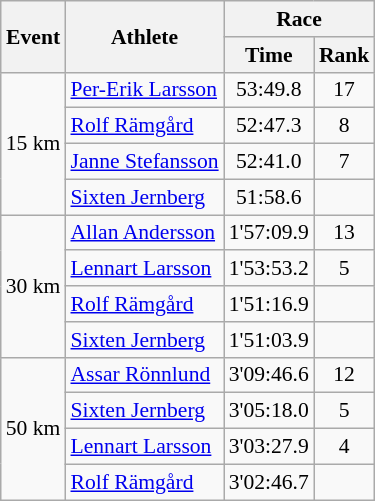<table class="wikitable" border="1" style="font-size:90%">
<tr>
<th rowspan=2>Event</th>
<th rowspan=2>Athlete</th>
<th colspan=2>Race</th>
</tr>
<tr>
<th>Time</th>
<th>Rank</th>
</tr>
<tr>
<td rowspan=4>15 km</td>
<td><a href='#'>Per-Erik Larsson</a></td>
<td align=center>53:49.8</td>
<td align=center>17</td>
</tr>
<tr>
<td><a href='#'>Rolf Rämgård</a></td>
<td align=center>52:47.3</td>
<td align=center>8</td>
</tr>
<tr>
<td><a href='#'>Janne Stefansson</a></td>
<td align=center>52:41.0</td>
<td align=center>7</td>
</tr>
<tr>
<td><a href='#'>Sixten Jernberg</a></td>
<td align=center>51:58.6</td>
<td align=center></td>
</tr>
<tr>
<td rowspan=4>30 km</td>
<td><a href='#'>Allan Andersson</a></td>
<td align=center>1'57:09.9</td>
<td align=center>13</td>
</tr>
<tr>
<td><a href='#'>Lennart Larsson</a></td>
<td align=center>1'53:53.2</td>
<td align=center>5</td>
</tr>
<tr>
<td><a href='#'>Rolf Rämgård</a></td>
<td align=center>1'51:16.9</td>
<td align=center></td>
</tr>
<tr>
<td><a href='#'>Sixten Jernberg</a></td>
<td align=center>1'51:03.9</td>
<td align=center></td>
</tr>
<tr>
<td rowspan=4>50 km</td>
<td><a href='#'>Assar Rönnlund</a></td>
<td align=center>3'09:46.6</td>
<td align=center>12</td>
</tr>
<tr>
<td><a href='#'>Sixten Jernberg</a></td>
<td align=center>3'05:18.0</td>
<td align=center>5</td>
</tr>
<tr>
<td><a href='#'>Lennart Larsson</a></td>
<td align=center>3'03:27.9</td>
<td align=center>4</td>
</tr>
<tr>
<td><a href='#'>Rolf Rämgård</a></td>
<td align=center>3'02:46.7</td>
<td align=center></td>
</tr>
</table>
